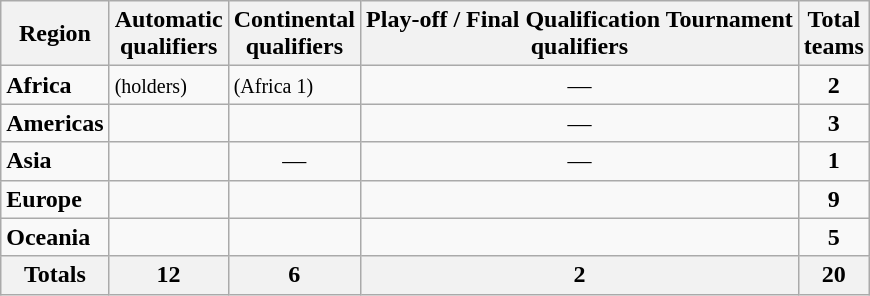<table class="wikitable">
<tr>
<th>Region</th>
<th>Automatic <br> qualifiers</th>
<th>Continental <br> qualifiers</th>
<th>Play-off / Final Qualification Tournament<br>qualifiers</th>
<th>Total <br> teams</th>
</tr>
<tr>
<td style="font-weight:bold;">Africa</td>
<td> <small>(holders)</small></td>
<td> <small>(Africa 1)</small></td>
<td style="text-align:center;">—</td>
<td style="text-align:center;font-weight:bold;">2</td>
</tr>
<tr>
<td style="font-weight:bold;">Americas</td>
<td></td>
<td></td>
<td style="text-align:center;">—</td>
<td style="text-align:center;font-weight:bold;">3</td>
</tr>
<tr>
<td style="font-weight:bold;">Asia</td>
<td></td>
<td style="text-align:center;">—</td>
<td style="text-align:center;">—</td>
<td style="text-align:center;font-weight:bold;">1</td>
</tr>
<tr>
<td style="font-weight:bold;">Europe</td>
<td></td>
<td></td>
<td> <small></small></td>
<td style="text-align:center;font-weight:bold;">9</td>
</tr>
<tr>
<td style="font-weight:bold;">Oceania</td>
<td></td>
<td> <small></small></td>
<td> <small></small></td>
<td style="text-align:center;font-weight:bold;">5</td>
</tr>
<tr>
<th>Totals</th>
<th>12</th>
<th>6</th>
<th>2</th>
<th>20</th>
</tr>
</table>
